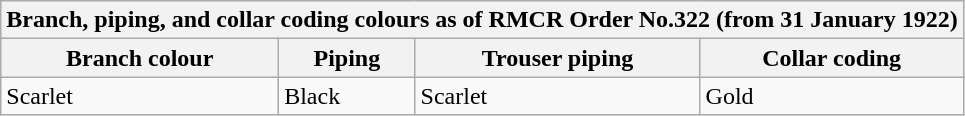<table class="wikitable">
<tr>
<th colspan="4">Branch, piping, and collar coding colours as of RMCR Order No.322 (from 31 January 1922)</th>
</tr>
<tr>
<th>Branch colour</th>
<th>Piping</th>
<th>Trouser piping</th>
<th>Collar coding</th>
</tr>
<tr>
<td>Scarlet</td>
<td>Black</td>
<td>Scarlet</td>
<td>Gold</td>
</tr>
</table>
